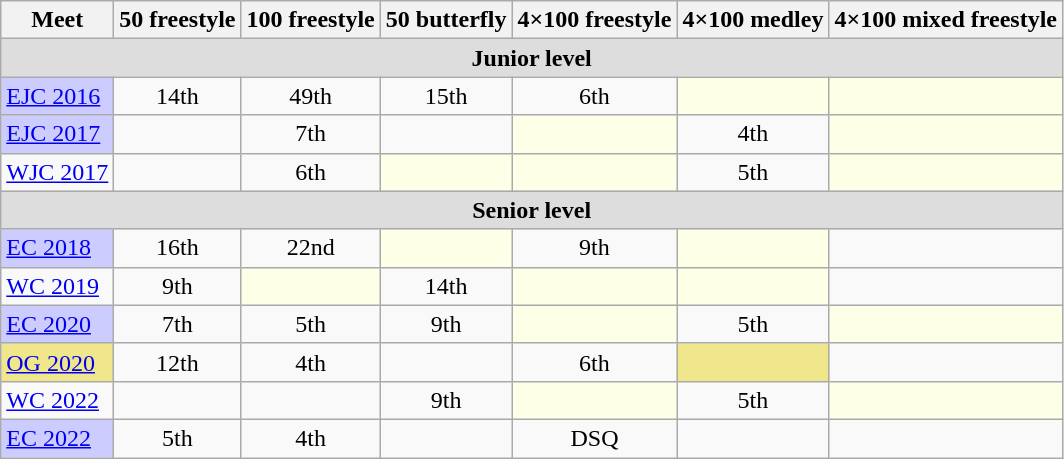<table class="sortable wikitable">
<tr>
<th>Meet</th>
<th class="unsortable">50 freestyle</th>
<th class="unsortable">100 freestyle</th>
<th class="unsortable">50 butterfly</th>
<th class="unsortable">4×100 freestyle</th>
<th class="unsortable">4×100 medley</th>
<th class="unsortable">4×100 mixed freestyle</th>
</tr>
<tr bgcolor="#DDDDDD">
<td colspan="7" align="center"><strong>Junior level</strong></td>
</tr>
<tr>
<td style="background:#ccccff"><a href='#'>EJC 2016</a></td>
<td align="center">14th</td>
<td align="center">49th</td>
<td align="center">15th</td>
<td align="center">6th</td>
<td style="background:#fdffe7"></td>
<td style="background:#fdffe7"></td>
</tr>
<tr>
<td style="background:#ccccff"><a href='#'>EJC 2017</a></td>
<td align="center"></td>
<td align="center">7th</td>
<td align="center"></td>
<td style="background:#fdffe7"></td>
<td align="center">4th</td>
<td style="background:#fdffe7"></td>
</tr>
<tr>
<td><a href='#'>WJC 2017</a></td>
<td align="center"></td>
<td align="center">6th</td>
<td style="background:#fdffe7"></td>
<td style="background:#fdffe7"></td>
<td align="center">5th</td>
<td style="background:#fdffe7"></td>
</tr>
<tr bgcolor="#DDDDDD">
<td colspan="7" align="center"><strong>Senior level</strong></td>
</tr>
<tr>
<td style="background:#ccccff"><a href='#'>EC 2018</a></td>
<td align="center">16th</td>
<td align="center">22nd</td>
<td style="background:#fdffe7"></td>
<td align="center">9th</td>
<td style="background:#fdffe7"></td>
<td align="center"></td>
</tr>
<tr>
<td><a href='#'>WC 2019</a></td>
<td align="center">9th</td>
<td style="background:#fdffe7"></td>
<td align="center">14th</td>
<td style="background:#fdffe7"></td>
<td style="background:#fdffe7"></td>
<td align="center"></td>
</tr>
<tr>
<td style="background:#ccccff"><a href='#'>EC 2020</a></td>
<td align="center">7th</td>
<td align="center">5th</td>
<td align="center">9th</td>
<td style="background:#fdffe7"></td>
<td align="center">5th</td>
<td style="background:#fdffe7"></td>
</tr>
<tr>
<td style="background:#f0e68c"><a href='#'>OG 2020</a></td>
<td align="center">12th</td>
<td align="center">4th</td>
<td></td>
<td align="center">6th</td>
<td style="background:#f0e68c"></td>
<td></td>
</tr>
<tr>
<td><a href='#'>WC 2022</a></td>
<td align="center"></td>
<td align="center"></td>
<td align="center">9th</td>
<td style="background:#fdffe7"></td>
<td align="center">5th</td>
<td style="background:#fdffe7"></td>
</tr>
<tr>
<td style="background:#ccccff"><a href='#'>EC 2022</a></td>
<td align="center">5th</td>
<td align="center">4th</td>
<td align="center"></td>
<td align="center">DSQ</td>
<td align="center"></td>
<td align="center"></td>
</tr>
</table>
